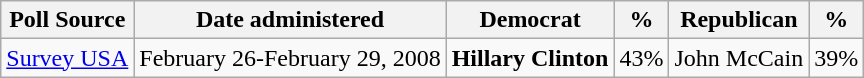<table class="wikitable">
<tr valign=bottom>
<th>Poll Source</th>
<th>Date administered</th>
<th>Democrat</th>
<th>%</th>
<th>Republican</th>
<th>%</th>
</tr>
<tr>
<td><a href='#'>Survey USA</a></td>
<td>February 26-February 29, 2008</td>
<td><strong>Hillary Clinton</strong></td>
<td>43%</td>
<td>John McCain</td>
<td>39%</td>
</tr>
</table>
